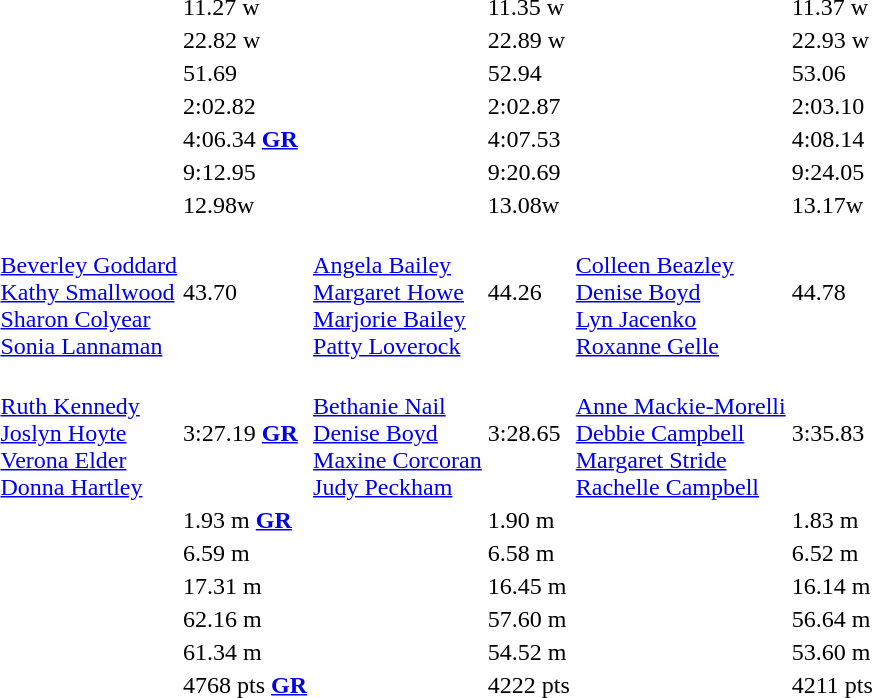<table>
<tr>
<td></td>
<td></td>
<td>11.27 w</td>
<td></td>
<td>11.35 w</td>
<td></td>
<td>11.37 w</td>
</tr>
<tr>
<td></td>
<td></td>
<td>22.82 w</td>
<td></td>
<td>22.89 w</td>
<td></td>
<td>22.93 w</td>
</tr>
<tr>
<td></td>
<td></td>
<td>51.69</td>
<td></td>
<td>52.94</td>
<td></td>
<td>53.06</td>
</tr>
<tr>
<td></td>
<td></td>
<td>2:02.82</td>
<td></td>
<td>2:02.87</td>
<td></td>
<td>2:03.10</td>
</tr>
<tr>
<td></td>
<td></td>
<td>4:06.34 <strong><a href='#'>GR</a></strong></td>
<td></td>
<td>4:07.53</td>
<td></td>
<td>4:08.14</td>
</tr>
<tr>
<td></td>
<td></td>
<td>9:12.95</td>
<td></td>
<td>9:20.69</td>
<td></td>
<td>9:24.05</td>
</tr>
<tr>
<td></td>
<td></td>
<td>12.98w</td>
<td></td>
<td>13.08w</td>
<td></td>
<td>13.17w</td>
</tr>
<tr>
<td></td>
<td><br><a href='#'>Beverley Goddard</a><br><a href='#'>Kathy Smallwood</a><br><a href='#'>Sharon Colyear</a><br><a href='#'>Sonia Lannaman</a></td>
<td>43.70</td>
<td><br><a href='#'>Angela Bailey</a><br><a href='#'>Margaret Howe</a><br><a href='#'>Marjorie Bailey</a><br><a href='#'>Patty Loverock</a></td>
<td>44.26</td>
<td><br><a href='#'>Colleen Beazley</a><br><a href='#'>Denise Boyd</a><br><a href='#'>Lyn Jacenko</a><br><a href='#'>Roxanne Gelle</a></td>
<td>44.78</td>
</tr>
<tr>
<td></td>
<td><br><a href='#'>Ruth Kennedy</a><br><a href='#'>Joslyn Hoyte</a><br><a href='#'>Verona Elder</a><br><a href='#'>Donna Hartley</a></td>
<td>3:27.19 <strong><a href='#'>GR</a></strong></td>
<td><br><a href='#'>Bethanie Nail</a><br><a href='#'>Denise Boyd</a><br><a href='#'>Maxine Corcoran</a><br><a href='#'>Judy Peckham</a></td>
<td>3:28.65</td>
<td><br><a href='#'>Anne Mackie-Morelli</a><br><a href='#'>Debbie Campbell</a><br><a href='#'>Margaret Stride</a><br><a href='#'>Rachelle Campbell</a></td>
<td>3:35.83</td>
</tr>
<tr>
<td></td>
<td></td>
<td>1.93 m <strong><a href='#'>GR</a></strong></td>
<td></td>
<td>1.90 m</td>
<td></td>
<td>1.83 m</td>
</tr>
<tr>
<td></td>
<td></td>
<td>6.59 m</td>
<td></td>
<td>6.58 m</td>
<td></td>
<td>6.52 m</td>
</tr>
<tr>
<td></td>
<td></td>
<td>17.31 m</td>
<td></td>
<td>16.45 m</td>
<td></td>
<td>16.14 m</td>
</tr>
<tr>
<td></td>
<td></td>
<td>62.16 m</td>
<td></td>
<td>57.60 m</td>
<td></td>
<td>56.64 m</td>
</tr>
<tr>
<td></td>
<td></td>
<td>61.34 m</td>
<td></td>
<td>54.52 m</td>
<td></td>
<td>53.60 m</td>
</tr>
<tr>
<td></td>
<td></td>
<td>4768 pts <strong><a href='#'>GR</a></strong></td>
<td></td>
<td>4222 pts</td>
<td></td>
<td>4211 pts</td>
</tr>
</table>
